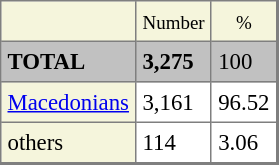<table border=1 cellpadding=4 cellspacing=0 class="toccolours" style="align: left; margin: 0.5em 0 0 0; border-style: solid; border: 1px solid #7f7f7f; border-right-width: 2px; border-bottom-width: 2px; border-collapse: collapse; font-size: 95%;">
<tr>
<td style="background:#F5F5DC;"></td>
<td style="background:#F5F5DC;" align="center"><small>Number</small></td>
<td style="background:#F5F5DC;" align="center"><small>%</small></td>
</tr>
<tr>
<td style="background:#c1c1c1;"><strong>TOTAL</strong></td>
<td style="background:#c1c1c1;"><strong>3,275</strong></td>
<td style="background:#c1c1c1;">100</td>
</tr>
<tr>
<td style="background:#F5F5DC;"><a href='#'>Macedonians</a></td>
<td>3,161</td>
<td>96.52</td>
</tr>
<tr>
<td style="background:#F5F5DC;">others</td>
<td>114</td>
<td>3.06</td>
</tr>
</table>
